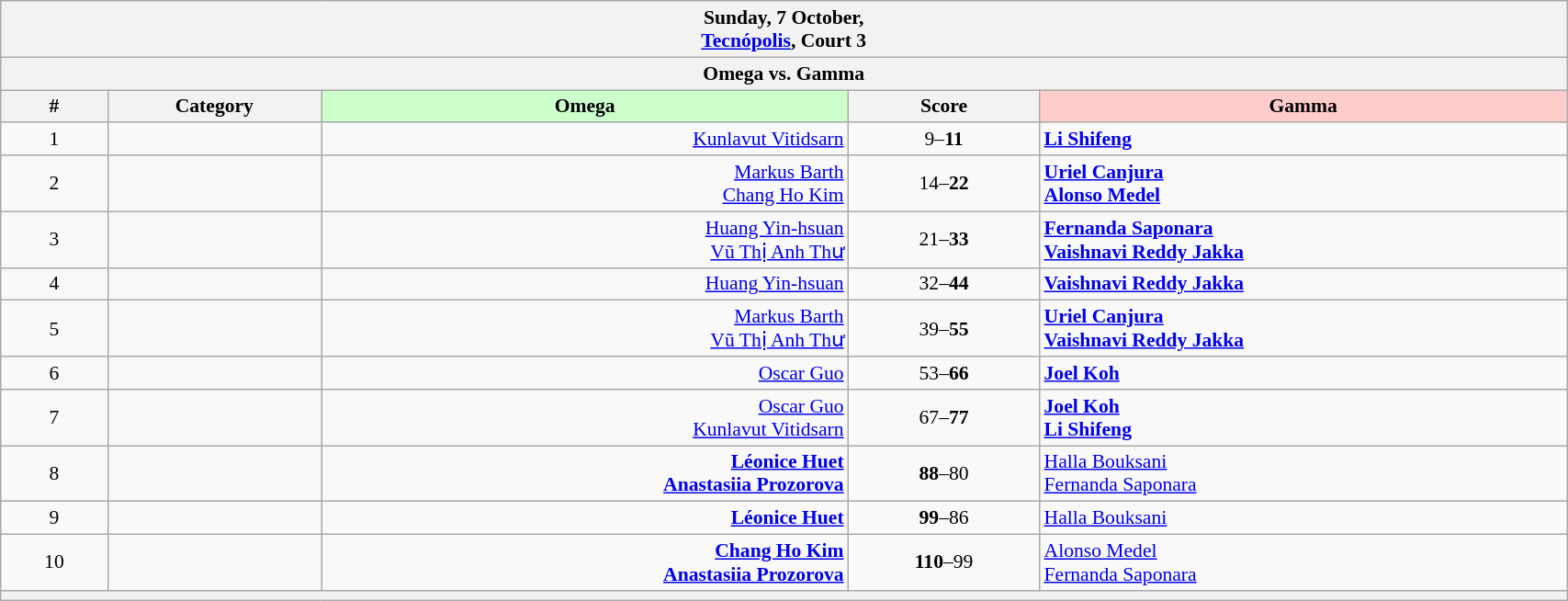<table class="collapse wikitable" style="font-size:90%; text-align:center" width="90%">
<tr>
<th colspan="5">Sunday, 7 October, <br><a href='#'>Tecnópolis</a>, Court 3</th>
</tr>
<tr>
<th colspan="5">Omega vs. Gamma</th>
</tr>
<tr>
<th width="25">#</th>
<th width="50">Category</th>
<th style="background-color:#CCFFCC" width="150">Omega</th>
<th width="50">Score<br></th>
<th style="background-color:#FFCCCC" width="150">Gamma</th>
</tr>
<tr>
<td>1</td>
<td></td>
<td align="right"><a href='#'>Kunlavut Vitidsarn</a> </td>
<td>9–<strong>11</strong><br></td>
<td align="left"><strong> <a href='#'>Li Shifeng</a></strong></td>
</tr>
<tr>
<td>2</td>
<td></td>
<td align="right"><a href='#'>Markus Barth</a> <br><a href='#'>Chang Ho Kim</a> </td>
<td>14–<strong>22</strong><br></td>
<td align="left"><strong> <a href='#'>Uriel Canjura</a><br> <a href='#'>Alonso Medel</a></strong></td>
</tr>
<tr>
<td>3</td>
<td></td>
<td align="right"><a href='#'>Huang Yin-hsuan</a> <br><a href='#'>Vũ Thị Anh Thư</a> </td>
<td>21–<strong>33</strong><br></td>
<td align="left"><strong> <a href='#'>Fernanda Saponara</a><br> <a href='#'>Vaishnavi Reddy Jakka</a></strong></td>
</tr>
<tr>
<td>4</td>
<td></td>
<td align="right"><a href='#'>Huang Yin-hsuan</a> </td>
<td>32–<strong>44</strong><br></td>
<td align="left"><strong> <a href='#'>Vaishnavi Reddy Jakka</a></strong></td>
</tr>
<tr>
<td>5</td>
<td></td>
<td align="right"><a href='#'>Markus Barth</a> <br><a href='#'>Vũ Thị Anh Thư</a> </td>
<td>39–<strong>55</strong><br></td>
<td align="left"><strong> <a href='#'>Uriel Canjura</a><br> <a href='#'>Vaishnavi Reddy Jakka</a></strong></td>
</tr>
<tr>
<td>6</td>
<td></td>
<td align="right"><a href='#'>Oscar Guo</a> </td>
<td>53–<strong>66</strong><br></td>
<td align="left"><strong> <a href='#'>Joel Koh</a></strong></td>
</tr>
<tr>
<td>7</td>
<td></td>
<td align="right"><a href='#'>Oscar Guo</a> <br><a href='#'>Kunlavut Vitidsarn</a> </td>
<td>67–<strong>77</strong><br></td>
<td align="left"><strong> <a href='#'>Joel Koh</a><br> <a href='#'>Li Shifeng</a></strong></td>
</tr>
<tr>
<td>8</td>
<td></td>
<td align="right"><strong><a href='#'>Léonice Huet</a> <br><a href='#'>Anastasiia Prozorova</a> </strong></td>
<td><strong>88</strong>–80<br></td>
<td align="left"> <a href='#'>Halla Bouksani</a><br> <a href='#'>Fernanda Saponara</a></td>
</tr>
<tr>
<td>9</td>
<td></td>
<td align="right"><strong><a href='#'>Léonice Huet</a> </strong></td>
<td><strong>99</strong>–86<br></td>
<td align="left"> <a href='#'>Halla Bouksani</a></td>
</tr>
<tr>
<td>10</td>
<td></td>
<td align="right"><strong><a href='#'>Chang Ho Kim</a> <br><a href='#'>Anastasiia Prozorova</a> </strong></td>
<td><strong>110</strong>–99<br></td>
<td align="left"> <a href='#'>Alonso Medel</a><br> <a href='#'>Fernanda Saponara</a></td>
</tr>
<tr>
<th colspan="5"></th>
</tr>
</table>
